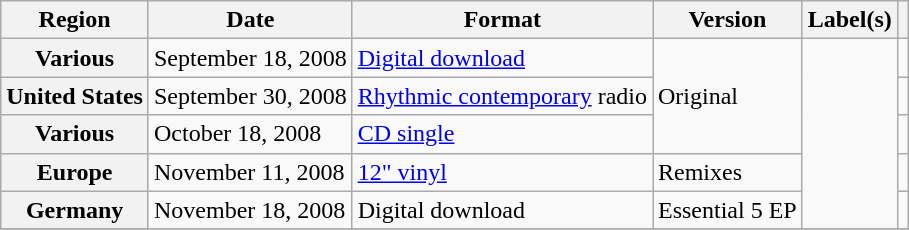<table class="wikitable plainrowheaders">
<tr>
<th scope="col">Region</th>
<th scope="col">Date</th>
<th scope="col">Format</th>
<th scope="col">Version</th>
<th scope="col">Label(s)</th>
<th scope="col"></th>
</tr>
<tr>
<th scope="row">Various</th>
<td>September 18, 2008</td>
<td><a href='#'>Digital download</a></td>
<td rowspan="3">Original</td>
<td rowspan="5"></td>
<td style="text-align:center;"></td>
</tr>
<tr>
<th scope="row">United States</th>
<td>September 30, 2008</td>
<td><a href='#'>Rhythmic contemporary</a> radio</td>
<td style="text-align:center;"></td>
</tr>
<tr>
<th scope="row">Various</th>
<td>October 18, 2008</td>
<td><a href='#'>CD single</a></td>
<td style="text-align:center;"></td>
</tr>
<tr>
<th scope="row">Europe</th>
<td>November 11, 2008</td>
<td><a href='#'>12" vinyl</a></td>
<td>Remixes</td>
<td style="text-align:center;"></td>
</tr>
<tr>
<th scope="row">Germany</th>
<td>November 18, 2008</td>
<td>Digital download</td>
<td>Essential 5 EP</td>
<td style="text-align:center;"></td>
</tr>
<tr>
</tr>
</table>
